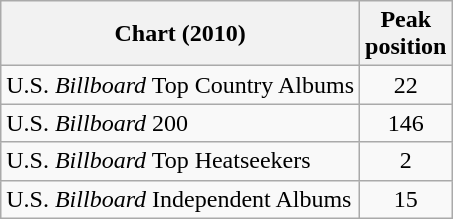<table class="wikitable">
<tr>
<th>Chart (2010)</th>
<th>Peak<br>position</th>
</tr>
<tr>
<td>U.S. <em>Billboard</em> Top Country Albums</td>
<td align="center">22</td>
</tr>
<tr>
<td>U.S. <em>Billboard</em> 200</td>
<td align="center">146</td>
</tr>
<tr>
<td>U.S. <em>Billboard</em> Top Heatseekers</td>
<td align="center">2</td>
</tr>
<tr>
<td>U.S. <em>Billboard</em> Independent Albums</td>
<td align="center">15</td>
</tr>
</table>
